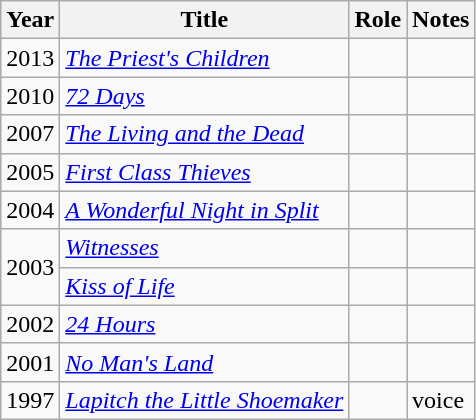<table class="wikitable sortable">
<tr>
<th>Year</th>
<th>Title</th>
<th>Role</th>
<th class="unsortable">Notes</th>
</tr>
<tr>
<td>2013</td>
<td><em><a href='#'>The Priest's Children</a></em></td>
<td></td>
<td></td>
</tr>
<tr>
<td>2010</td>
<td><em><a href='#'>72 Days</a></em></td>
<td></td>
<td></td>
</tr>
<tr>
<td>2007</td>
<td><em><a href='#'>The Living and the Dead</a></em></td>
<td></td>
<td></td>
</tr>
<tr>
<td>2005</td>
<td><em><a href='#'>First Class Thieves</a></em></td>
<td></td>
<td></td>
</tr>
<tr>
<td>2004</td>
<td><em><a href='#'>A Wonderful Night in Split</a></em></td>
<td></td>
<td></td>
</tr>
<tr>
<td rowspan=2>2003</td>
<td><em><a href='#'>Witnesses</a></em></td>
<td></td>
<td></td>
</tr>
<tr>
<td><em><a href='#'>Kiss of Life</a></em></td>
<td></td>
<td></td>
</tr>
<tr>
<td>2002</td>
<td><em><a href='#'>24 Hours</a></em></td>
<td></td>
<td></td>
</tr>
<tr>
<td>2001</td>
<td><em><a href='#'>No Man's Land</a></em></td>
<td></td>
<td></td>
</tr>
<tr>
<td>1997</td>
<td><em><a href='#'>Lapitch the Little Shoemaker</a></em></td>
<td></td>
<td>voice</td>
</tr>
</table>
